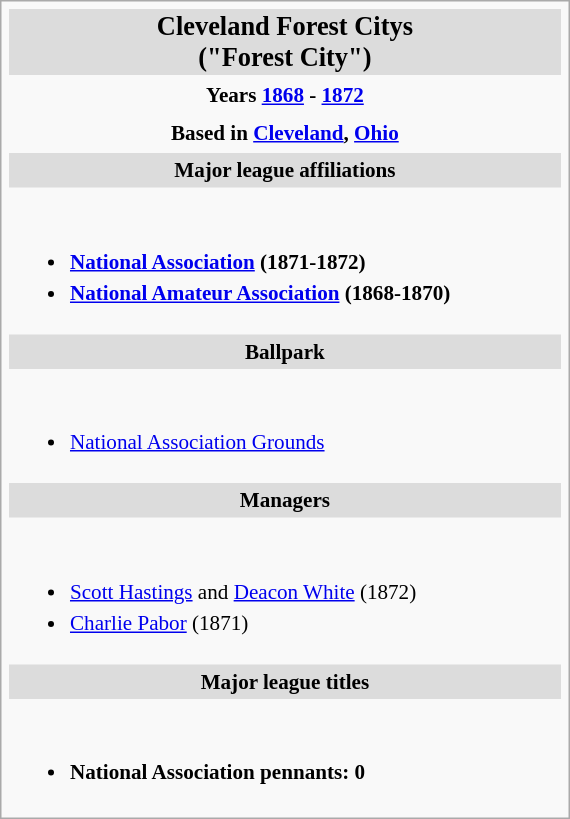<table class="infobox vcard" style="width: 27em; font-size: 88%; text-align: left; line-height: 1.5em">
<tr>
<th colspan=2 class="fn org" style="font-size: 125%; text-align: center; background-color: #dcdcdc;margin-bottom:3px;">Cleveland Forest Citys<br>("Forest City")</th>
</tr>
<tr>
<th style="text-align: center" colspan="2">Years <a href='#'>1868</a> - <a href='#'>1872</a></th>
</tr>
<tr>
<th style="text-align: center" colspan="2">Based in <a href='#'>Cleveland</a>, <a href='#'>Ohio</a></th>
</tr>
<tr>
<th colspan=2 style="background-color: #dcdcdc; text-align: center">Major league affiliations</th>
</tr>
<tr>
<th colspan=2><br><ul><li><a href='#'>National Association</a> (1871-1872)</li><li><a href='#'>National Amateur Association</a> (1868-1870)</li></ul></th>
</tr>
<tr>
<th colspan=2 style="background-color: #dcdcdc; text-align: center">Ballpark</th>
</tr>
<tr>
<td colspan="2"><br><ul><li><a href='#'>National Association Grounds</a></li></ul></td>
</tr>
<tr>
<th colspan=2 style="background-color: #dcdcdc; text-align: center">Managers</th>
</tr>
<tr>
<td colspan="2"><br><ul><li><a href='#'>Scott Hastings</a> and <a href='#'>Deacon White</a> (1872)</li><li><a href='#'>Charlie Pabor</a> (1871)</li></ul></td>
</tr>
<tr>
<th colspan=2 style="background-color: #dcdcdc; text-align: center">Major league titles</th>
</tr>
<tr>
<td colspan="2"><br><ul><li><strong>National Association pennants:</strong> <strong>0</strong></li></ul></td>
</tr>
</table>
